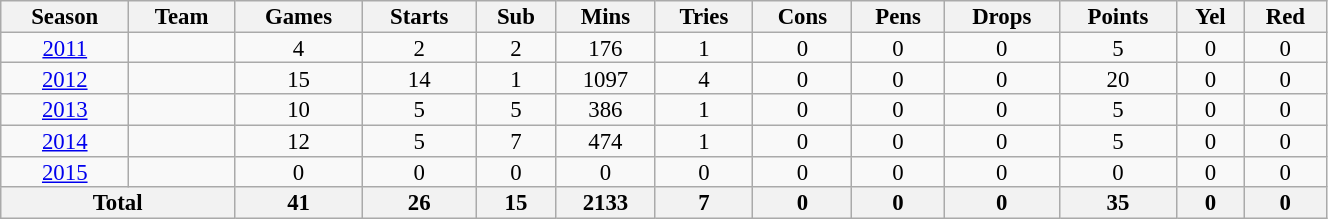<table class="wikitable" style="text-align:center; line-height:90%; font-size:95%; width:70%;">
<tr>
<th>Season</th>
<th>Team</th>
<th>Games</th>
<th>Starts</th>
<th>Sub</th>
<th>Mins</th>
<th>Tries</th>
<th>Cons</th>
<th>Pens</th>
<th>Drops</th>
<th>Points</th>
<th>Yel</th>
<th>Red</th>
</tr>
<tr>
<td><a href='#'>2011</a></td>
<td></td>
<td>4</td>
<td>2</td>
<td>2</td>
<td>176</td>
<td>1</td>
<td>0</td>
<td>0</td>
<td>0</td>
<td>5</td>
<td>0</td>
<td>0</td>
</tr>
<tr>
<td><a href='#'>2012</a></td>
<td></td>
<td>15</td>
<td>14</td>
<td>1</td>
<td>1097</td>
<td>4</td>
<td>0</td>
<td>0</td>
<td>0</td>
<td>20</td>
<td>0</td>
<td>0</td>
</tr>
<tr>
<td><a href='#'>2013</a></td>
<td></td>
<td>10</td>
<td>5</td>
<td>5</td>
<td>386</td>
<td>1</td>
<td>0</td>
<td>0</td>
<td>0</td>
<td>5</td>
<td>0</td>
<td>0</td>
</tr>
<tr>
<td><a href='#'>2014</a></td>
<td></td>
<td>12</td>
<td>5</td>
<td>7</td>
<td>474</td>
<td>1</td>
<td>0</td>
<td>0</td>
<td>0</td>
<td>5</td>
<td>0</td>
<td>0</td>
</tr>
<tr>
<td><a href='#'>2015</a></td>
<td></td>
<td>0</td>
<td>0</td>
<td>0</td>
<td>0</td>
<td>0</td>
<td>0</td>
<td>0</td>
<td>0</td>
<td>0</td>
<td>0</td>
<td>0</td>
</tr>
<tr>
<th colspan="2">Total</th>
<th>41</th>
<th>26</th>
<th>15</th>
<th>2133</th>
<th>7</th>
<th>0</th>
<th>0</th>
<th>0</th>
<th>35</th>
<th>0</th>
<th>0</th>
</tr>
</table>
